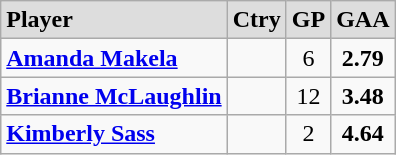<table class="wikitable">
<tr align="center" style="font-weight:bold; background-color:#dddddd;" |>
<td align="left">Player</td>
<td>Ctry</td>
<td>GP</td>
<td>GAA</td>
</tr>
<tr align="center">
<td align="left"><strong><a href='#'>Amanda Makela</a></strong></td>
<td></td>
<td>6</td>
<td><strong>2.79</strong></td>
</tr>
<tr align="center">
<td align="left"><strong><a href='#'>Brianne McLaughlin</a></strong></td>
<td></td>
<td>12</td>
<td><strong>3.48</strong></td>
</tr>
<tr align="center">
<td align="left"><strong><a href='#'>Kimberly Sass</a></strong></td>
<td></td>
<td>2</td>
<td><strong>4.64</strong></td>
</tr>
</table>
